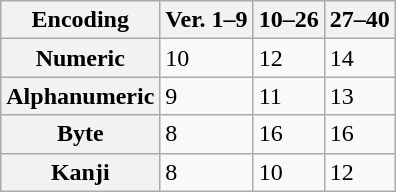<table class="wikitable">
<tr>
<th>Encoding</th>
<th>Ver. 1–9</th>
<th>10–26</th>
<th>27–40</th>
</tr>
<tr>
<th>Numeric</th>
<td>10</td>
<td>12</td>
<td>14</td>
</tr>
<tr>
<th>Alphanumeric</th>
<td>9</td>
<td>11</td>
<td>13</td>
</tr>
<tr>
<th>Byte</th>
<td>8</td>
<td>16</td>
<td>16</td>
</tr>
<tr>
<th>Kanji</th>
<td>8</td>
<td>10</td>
<td>12</td>
</tr>
</table>
